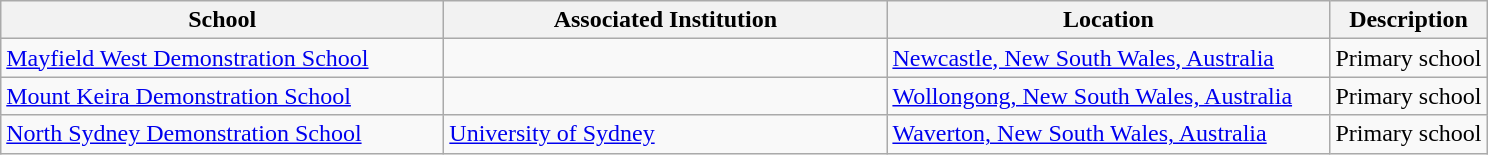<table class="wikitable">
<tr>
<th style=width:18em>School</th>
<th style=width:18em>Associated Institution</th>
<th style=width:18em>Location</th>
<th>Description</th>
</tr>
<tr>
<td><a href='#'>Mayfield West Demonstration School</a></td>
<td></td>
<td><a href='#'>Newcastle, New South Wales, Australia</a></td>
<td>Primary school</td>
</tr>
<tr>
<td><a href='#'>Mount Keira Demonstration School</a></td>
<td></td>
<td><a href='#'>Wollongong, New South Wales, Australia</a></td>
<td>Primary school</td>
</tr>
<tr>
<td><a href='#'>North Sydney Demonstration School</a> </td>
<td><a href='#'>University of Sydney</a></td>
<td><a href='#'>Waverton, New South Wales, Australia</a></td>
<td>Primary school</td>
</tr>
</table>
